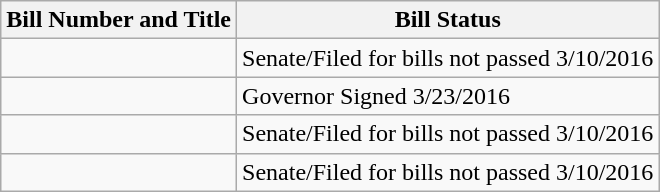<table class="wikitable">
<tr>
<th>Bill Number and Title</th>
<th>Bill Status</th>
</tr>
<tr>
<td></td>
<td>Senate/Filed for bills not passed 3/10/2016</td>
</tr>
<tr>
<td></td>
<td>Governor Signed 3/23/2016</td>
</tr>
<tr>
<td></td>
<td>Senate/Filed for bills not passed 3/10/2016</td>
</tr>
<tr>
<td></td>
<td>Senate/Filed for bills not passed 3/10/2016</td>
</tr>
</table>
